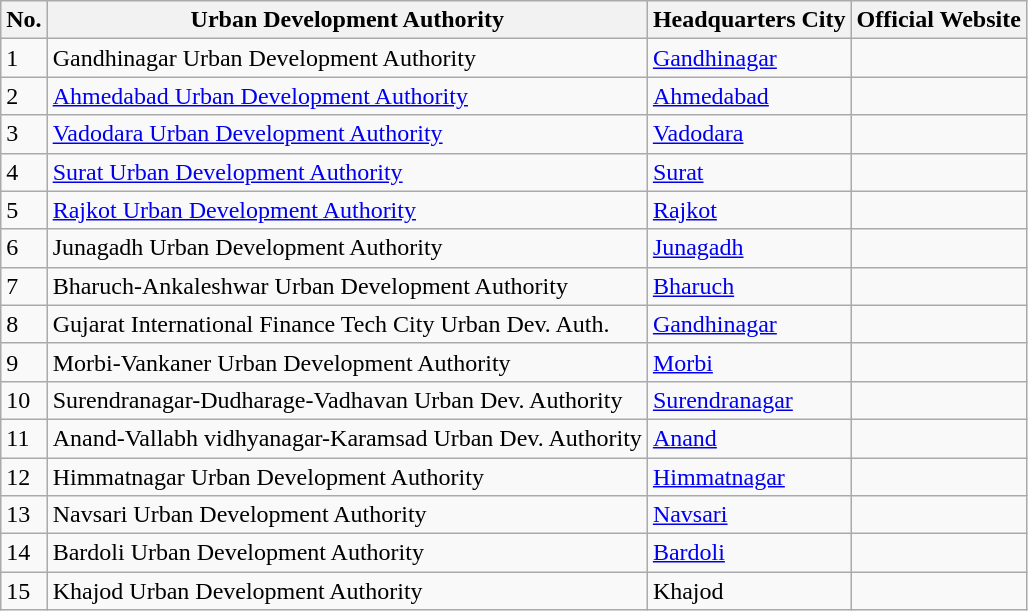<table class="wikitable">
<tr>
<th>No.</th>
<th>Urban Development Authority</th>
<th>Headquarters City</th>
<th>Official Website</th>
</tr>
<tr>
<td>1</td>
<td>Gandhinagar Urban Development Authority</td>
<td><a href='#'>Gandhinagar</a></td>
<td></td>
</tr>
<tr>
<td>2</td>
<td><a href='#'>Ahmedabad Urban Development Authority</a></td>
<td><a href='#'>Ahmedabad</a></td>
<td></td>
</tr>
<tr>
<td>3</td>
<td><a href='#'>Vadodara Urban Development Authority</a></td>
<td><a href='#'>Vadodara</a></td>
<td></td>
</tr>
<tr>
<td>4</td>
<td><a href='#'>Surat Urban Development Authority</a></td>
<td><a href='#'>Surat</a></td>
<td></td>
</tr>
<tr>
<td>5</td>
<td><a href='#'>Rajkot Urban Development Authority</a></td>
<td><a href='#'>Rajkot</a></td>
<td></td>
</tr>
<tr>
<td>6</td>
<td>Junagadh Urban Development Authority</td>
<td><a href='#'>Junagadh</a></td>
<td></td>
</tr>
<tr>
<td>7</td>
<td>Bharuch-Ankaleshwar Urban Development Authority</td>
<td><a href='#'>Bharuch</a></td>
<td></td>
</tr>
<tr>
<td>8</td>
<td>Gujarat International Finance Tech City Urban Dev. Auth.</td>
<td><a href='#'>Gandhinagar</a></td>
<td></td>
</tr>
<tr>
<td>9</td>
<td>Morbi-Vankaner Urban Development Authority</td>
<td><a href='#'>Morbi</a></td>
<td></td>
</tr>
<tr>
<td>10</td>
<td>Surendranagar-Dudharage-Vadhavan Urban Dev. Authority</td>
<td><a href='#'>Surendranagar</a></td>
<td></td>
</tr>
<tr>
<td>11</td>
<td>Anand-Vallabh vidhyanagar-Karamsad Urban Dev. Authority</td>
<td><a href='#'>Anand</a></td>
<td></td>
</tr>
<tr>
<td>12</td>
<td>Himmatnagar Urban Development Authority</td>
<td><a href='#'>Himmatnagar</a></td>
<td></td>
</tr>
<tr>
<td>13</td>
<td>Navsari Urban Development Authority</td>
<td><a href='#'>Navsari</a></td>
<td></td>
</tr>
<tr>
<td>14</td>
<td>Bardoli Urban Development Authority</td>
<td><a href='#'>Bardoli</a></td>
<td></td>
</tr>
<tr>
<td>15</td>
<td>Khajod Urban Development Authority</td>
<td>Khajod</td>
<td></td>
</tr>
</table>
